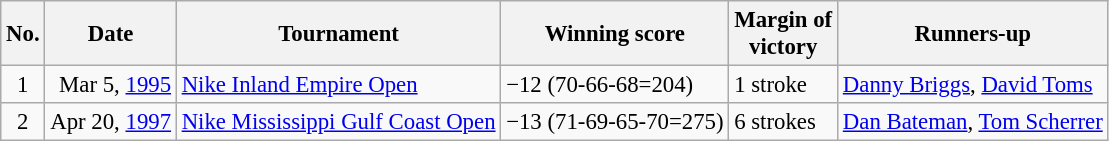<table class="wikitable" style="font-size:95%;">
<tr>
<th>No.</th>
<th>Date</th>
<th>Tournament</th>
<th>Winning score</th>
<th>Margin of<br>victory</th>
<th>Runners-up</th>
</tr>
<tr>
<td align=center>1</td>
<td align=right>Mar 5, <a href='#'>1995</a></td>
<td><a href='#'>Nike Inland Empire Open</a></td>
<td>−12 (70-66-68=204)</td>
<td>1 stroke</td>
<td> <a href='#'>Danny Briggs</a>,  <a href='#'>David Toms</a></td>
</tr>
<tr>
<td align=center>2</td>
<td align=right>Apr 20, <a href='#'>1997</a></td>
<td><a href='#'>Nike Mississippi Gulf Coast Open</a></td>
<td>−13 (71-69-65-70=275)</td>
<td>6 strokes</td>
<td> <a href='#'>Dan Bateman</a>,  <a href='#'>Tom Scherrer</a></td>
</tr>
</table>
